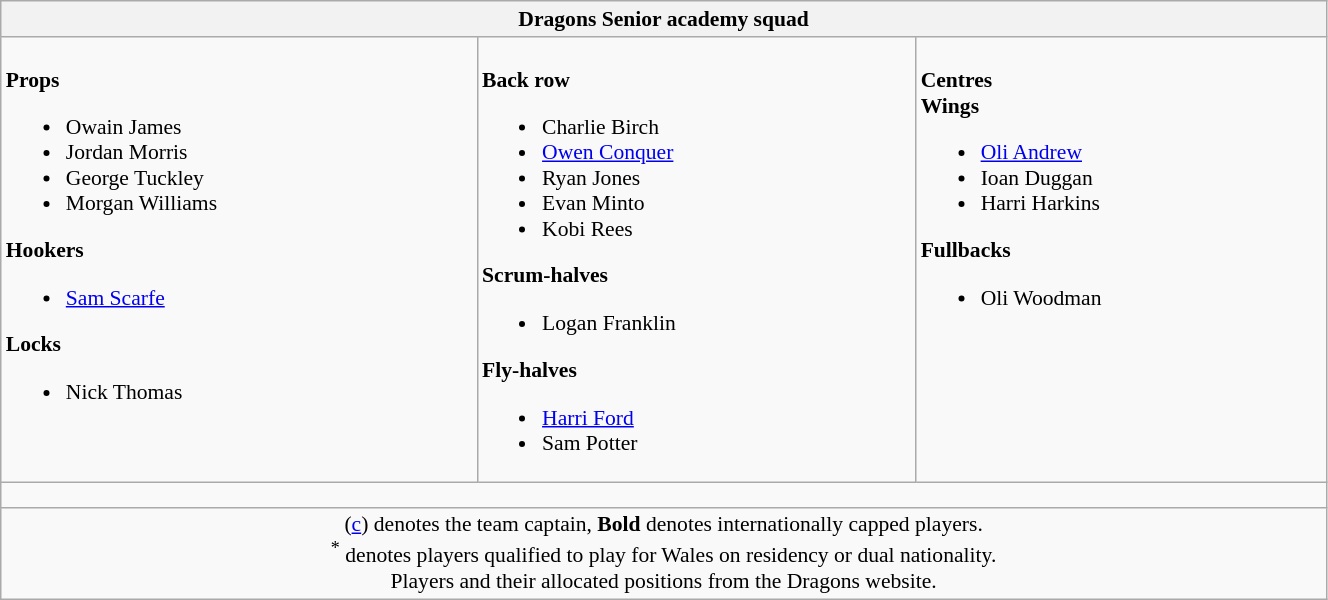<table class="wikitable" style="text-align:left; font-size:90%; width:70%">
<tr>
<th colspan="100%">Dragons Senior academy squad</th>
</tr>
<tr valign="top">
<td><br><strong>Props</strong><ul><li> Owain James</li><li> Jordan Morris</li><li> George Tuckley</li><li> Morgan Williams</li></ul><strong>Hookers</strong><ul><li> <a href='#'>Sam Scarfe</a></li></ul><strong>Locks</strong><ul><li> Nick Thomas</li></ul></td>
<td><br><strong>Back row</strong><ul><li> Charlie Birch</li><li> <a href='#'>Owen Conquer</a></li><li> Ryan Jones</li><li> Evan Minto</li><li> Kobi Rees</li></ul><strong>Scrum-halves</strong><ul><li> Logan Franklin</li></ul><strong>Fly-halves</strong><ul><li> <a href='#'>Harri Ford</a></li><li> Sam Potter</li></ul></td>
<td><br><strong>Centres</strong><br><strong>Wings</strong><ul><li> <a href='#'>Oli Andrew</a></li><li> Ioan Duggan</li><li> Harri Harkins</li></ul><strong>Fullbacks</strong><ul><li> Oli Woodman</li></ul></td>
</tr>
<tr>
<td colspan="100%" style="height: 10px;"></td>
</tr>
<tr>
<td colspan="100%" style="text-align:center;">(<a href='#'>c</a>) denotes the team captain, <strong>Bold</strong> denotes internationally capped players. <br> <sup>*</sup> denotes players qualified to play for Wales on residency or dual nationality. <br> Players and their allocated positions from the Dragons website.</td>
</tr>
</table>
